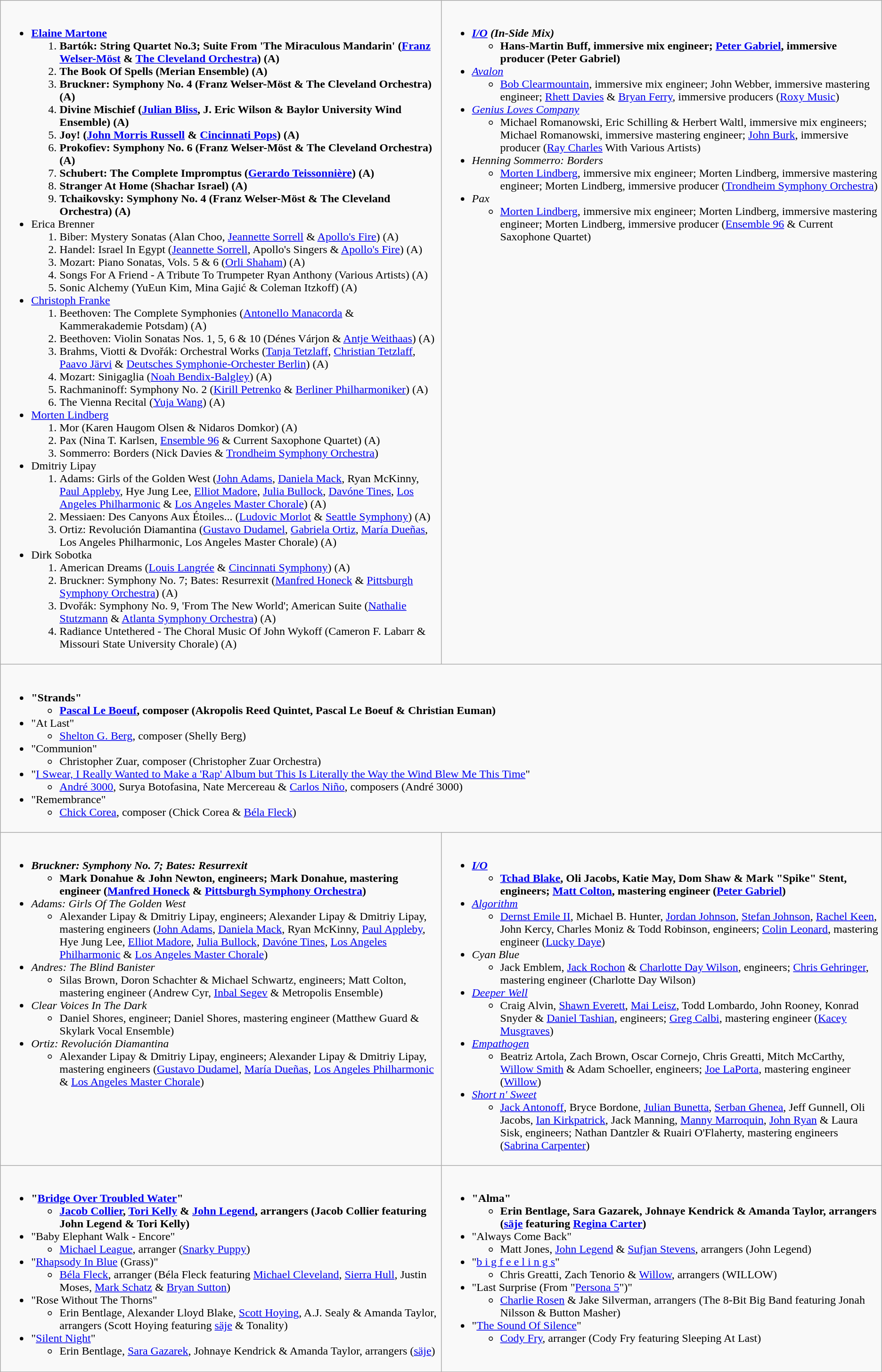<table class="wikitable">
<tr>
<td style="vertical-align:top;" width="50%"><br><ul><li><strong><a href='#'>Elaine Martone</a></strong><ol><li><strong>Bartók: String Quartet No.3; Suite From 'The Miraculous Mandarin' (<a href='#'>Franz Welser-Möst</a> & <a href='#'>The Cleveland Orchestra</a>) (A)</strong></li><li><strong>The Book Of Spells (Merian Ensemble) (A)</strong></li><li><strong>Bruckner: Symphony No. 4 (Franz Welser-Möst & The Cleveland Orchestra) (A)</strong></li><li><strong>Divine Mischief (<a href='#'>Julian Bliss</a>, J. Eric Wilson & Baylor University Wind Ensemble) (A)</strong></li><li><strong>Joy! (<a href='#'>John Morris Russell</a> & <a href='#'>Cincinnati Pops</a>) (A)</strong></li><li><strong>Prokofiev: Symphony No. 6 (Franz Welser-Möst & The Cleveland Orchestra) (A)</strong></li><li><strong>Schubert: The Complete Impromptus (<a href='#'>Gerardo Teissonnière</a>) (A)</strong></li><li><strong>Stranger At Home (Shachar Israel) (A)</strong></li><li><strong>Tchaikovsky: Symphony No. 4 (Franz Welser-Möst & The Cleveland Orchestra) (A)</strong></li></ol></li><li>Erica Brenner<ol><li>Biber: Mystery Sonatas (Alan Choo, <a href='#'>Jeannette Sorrell</a> & <a href='#'>Apollo's Fire</a>) (A)</li><li>Handel: Israel In Egypt (<a href='#'>Jeannette Sorrell</a>, Apollo's Singers & <a href='#'>Apollo's Fire</a>) (A)</li><li>Mozart: Piano Sonatas, Vols. 5 & 6 (<a href='#'>Orli Shaham</a>) (A)</li><li>Songs For A Friend - A Tribute To Trumpeter Ryan Anthony (Various Artists) (A)</li><li>Sonic Alchemy (YuEun Kim, Mina Gajić & Coleman Itzkoff) (A)</li></ol></li><li><a href='#'>Christoph Franke</a><ol><li>Beethoven: The Complete Symphonies (<a href='#'>Antonello Manacorda</a> & Kammerakademie Potsdam) (A)</li><li>Beethoven: Violin Sonatas Nos. 1, 5, 6 & 10 (Dénes Várjon & <a href='#'>Antje Weithaas</a>) (A)</li><li>Brahms, Viotti & Dvořák: Orchestral Works (<a href='#'>Tanja Tetzlaff</a>, <a href='#'>Christian Tetzlaff</a>, <a href='#'>Paavo Järvi</a> & <a href='#'>Deutsches Symphonie-Orchester Berlin</a>) (A)</li><li>Mozart: Sinigaglia (<a href='#'>Noah Bendix-Balgley</a>) (A)</li><li>Rachmaninoff: Symphony No. 2 (<a href='#'>Kirill Petrenko</a> & <a href='#'>Berliner Philharmoniker</a>) (A)</li><li>The Vienna Recital (<a href='#'>Yuja Wang</a>) (A)</li></ol></li><li><a href='#'>Morten Lindberg</a><ol><li>Mor (Karen Haugom Olsen & Nidaros Domkor) (A)</li><li>Pax (Nina T. Karlsen, <a href='#'>Ensemble 96</a> & Current Saxophone Quartet) (A)</li><li>Sommerro: Borders (Nick Davies & <a href='#'>Trondheim Symphony Orchestra</a>)</li></ol></li><li>Dmitriy Lipay<ol><li>Adams: Girls of the Golden West (<a href='#'>John Adams</a>, <a href='#'>Daniela Mack</a>, Ryan McKinny, <a href='#'>Paul Appleby</a>, Hye Jung Lee, <a href='#'>Elliot Madore</a>, <a href='#'>Julia Bullock</a>, <a href='#'>Davóne Tines</a>, <a href='#'>Los Angeles Philharmonic</a> & <a href='#'>Los Angeles Master Chorale</a>) (A)</li><li>Messiaen: Des Canyons Aux Étoiles... (<a href='#'>Ludovic Morlot</a> & <a href='#'>Seattle Symphony</a>) (A)</li><li>Ortiz: Revolución Diamantina (<a href='#'>Gustavo Dudamel</a>, <a href='#'>Gabriela Ortiz</a>, <a href='#'>María Dueñas</a>, Los Angeles Philharmonic, Los Angeles Master Chorale) (A)</li></ol></li><li>Dirk Sobotka<ol><li>American Dreams (<a href='#'>Louis Langrée</a> & <a href='#'>Cincinnati Symphony</a>) (A)</li><li>Bruckner: Symphony No. 7; Bates: Resurrexit (<a href='#'>Manfred Honeck</a> & <a href='#'>Pittsburgh Symphony Orchestra</a>) (A)</li><li>Dvořák: Symphony No. 9, 'From The New World'; American Suite (<a href='#'>Nathalie Stutzmann</a> & <a href='#'>Atlanta Symphony Orchestra</a>) (A)</li><li>Radiance Untethered - The Choral Music Of John Wykoff (Cameron F. Labarr & Missouri State University Chorale) (A)</li></ol></li></ul></td>
<td style="vertical-align:top;" width="50%"><br><ul><li><strong><em><a href='#'>I/O</a> (In-Side Mix)</em></strong><ul><li><strong>Hans-Martin Buff, immersive mix engineer; <a href='#'>Peter Gabriel</a>, immersive producer (Peter Gabriel)</strong></li></ul></li><li><em><a href='#'>Avalon</a></em><ul><li><a href='#'>Bob Clearmountain</a>, immersive mix engineer; John Webber, immersive mastering engineer; <a href='#'>Rhett Davies</a> & <a href='#'>Bryan Ferry</a>, immersive producers (<a href='#'>Roxy Music</a>)</li></ul></li><li><em><a href='#'>Genius Loves Company</a></em><ul><li>Michael Romanowski, Eric Schilling & Herbert Waltl, immersive mix engineers; Michael Romanowski, immersive mastering engineer; <a href='#'>John Burk</a>, immersive producer (<a href='#'>Ray Charles</a> With Various Artists)</li></ul></li><li><em>Henning Sommerro: Borders</em><ul><li><a href='#'>Morten Lindberg</a>, immersive mix engineer; Morten Lindberg, immersive mastering engineer; Morten Lindberg, immersive producer (<a href='#'>Trondheim Symphony Orchestra</a>)</li></ul></li><li><em>Pax</em><ul><li><a href='#'>Morten Lindberg</a>, immersive mix engineer; Morten Lindberg, immersive mastering engineer; Morten Lindberg, immersive producer (<a href='#'>Ensemble 96</a> & Current Saxophone Quartet)</li></ul></li></ul></td>
</tr>
<tr>
<td style="vertical-align:top;" width="50%" colspan= "2"><br><ul><li><strong>"Strands"</strong><ul><li><strong><a href='#'>Pascal Le Boeuf</a>, composer (Akropolis Reed Quintet, Pascal Le Boeuf & Christian Euman)</strong></li></ul></li><li>"At Last"<ul><li><a href='#'>Shelton G. Berg</a>, composer (Shelly Berg)</li></ul></li><li>"Communion"<ul><li>Christopher Zuar, composer (Christopher Zuar Orchestra)</li></ul></li><li>"<a href='#'>I Swear, I Really Wanted to Make a 'Rap' Album but This Is Literally the Way the Wind Blew Me This Time</a>"<ul><li><a href='#'>André 3000</a>, Surya Botofasina, Nate Mercereau & <a href='#'>Carlos Niño</a>, composers (André 3000)</li></ul></li><li>"Remembrance"<ul><li><a href='#'>Chick Corea</a>, composer (Chick Corea & <a href='#'>Béla Fleck</a>)</li></ul></li></ul></td>
</tr>
<tr>
<td style="vertical-align:top;" width="50%"><br><ul><li><strong><em>Bruckner: Symphony No. 7; Bates: Resurrexit</em></strong><ul><li><strong>Mark Donahue & John Newton, engineers; Mark Donahue, mastering engineer (<a href='#'>Manfred Honeck</a> & <a href='#'>Pittsburgh Symphony Orchestra</a>)</strong></li></ul></li><li><em>Adams: Girls Of The Golden West</em><ul><li>Alexander Lipay & Dmitriy Lipay, engineers; Alexander Lipay & Dmitriy Lipay, mastering engineers (<a href='#'>John Adams</a>, <a href='#'>Daniela Mack</a>, Ryan McKinny, <a href='#'>Paul Appleby</a>, Hye Jung Lee, <a href='#'>Elliot Madore</a>, <a href='#'>Julia Bullock</a>, <a href='#'>Davóne Tines</a>, <a href='#'>Los Angeles Philharmonic</a> & <a href='#'>Los Angeles Master Chorale</a>)</li></ul></li><li><em>Andres: The Blind Banister</em><ul><li>Silas Brown, Doron Schachter & Michael Schwartz, engineers; Matt Colton, mastering engineer (Andrew Cyr, <a href='#'>Inbal Segev</a> & Metropolis Ensemble)</li></ul></li><li><em>Clear Voices In The Dark</em><ul><li>Daniel Shores, engineer; Daniel Shores, mastering engineer (Matthew Guard & Skylark Vocal Ensemble)</li></ul></li><li><em>Ortiz: Revolución Diamantina</em><ul><li>Alexander Lipay & Dmitriy Lipay, engineers; Alexander Lipay & Dmitriy Lipay, mastering engineers (<a href='#'>Gustavo Dudamel</a>, <a href='#'>María Dueñas</a>, <a href='#'>Los Angeles Philharmonic</a> & <a href='#'>Los Angeles Master Chorale</a>)</li></ul></li></ul></td>
<td style="vertical-align:top;" width="50%"><br><ul><li><strong><em><a href='#'>I/O</a></em></strong><ul><li><strong><a href='#'>Tchad Blake</a>, Oli Jacobs, Katie May, Dom Shaw & Mark "Spike" Stent, engineers; <a href='#'>Matt Colton</a>, mastering engineer (<a href='#'>Peter Gabriel</a>)</strong></li></ul></li><li><em><a href='#'>Algorithm</a></em><ul><li><a href='#'>Dernst Emile II</a>, Michael B. Hunter, <a href='#'>Jordan Johnson</a>, <a href='#'>Stefan Johnson</a>, <a href='#'>Rachel Keen</a>, John Kercy, Charles Moniz & Todd Robinson, engineers; <a href='#'>Colin Leonard</a>, mastering engineer (<a href='#'>Lucky Daye</a>)</li></ul></li><li><em>Cyan Blue</em><ul><li>Jack Emblem, <a href='#'>Jack Rochon</a> & <a href='#'>Charlotte Day Wilson</a>, engineers; <a href='#'>Chris Gehringer</a>, mastering engineer (Charlotte Day Wilson)</li></ul></li><li><em><a href='#'>Deeper Well</a></em><ul><li>Craig Alvin, <a href='#'>Shawn Everett</a>, <a href='#'>Mai Leisz</a>, Todd Lombardo, John Rooney, Konrad Snyder & <a href='#'>Daniel Tashian</a>, engineers; <a href='#'>Greg Calbi</a>, mastering engineer (<a href='#'>Kacey Musgraves</a>)</li></ul></li><li><em><a href='#'>Empathogen</a></em><ul><li>Beatriz Artola, Zach Brown, Oscar Cornejo, Chris Greatti, Mitch McCarthy, <a href='#'>Willow Smith</a> & Adam Schoeller, engineers; <a href='#'>Joe LaPorta</a>, mastering engineer (<a href='#'>Willow</a>)</li></ul></li><li><em><a href='#'>Short n' Sweet</a></em><ul><li><a href='#'>Jack Antonoff</a>, Bryce Bordone, <a href='#'>Julian Bunetta</a>, <a href='#'>Serban Ghenea</a>, Jeff Gunnell, Oli Jacobs, <a href='#'>Ian Kirkpatrick</a>, Jack Manning, <a href='#'>Manny Marroquin</a>, <a href='#'>John Ryan</a> & Laura Sisk, engineers; Nathan Dantzler & Ruairi O'Flaherty, mastering engineers (<a href='#'>Sabrina Carpenter</a>)</li></ul></li></ul></td>
</tr>
<tr>
<td style="vertical-align:top;" width="50%"><br><ul><li><strong>"<a href='#'>Bridge Over Troubled Water</a>"</strong><ul><li><strong><a href='#'>Jacob Collier</a>, <a href='#'>Tori Kelly</a> & <a href='#'>John Legend</a>, arrangers (Jacob Collier featuring John Legend & Tori Kelly)</strong></li></ul></li><li>"Baby Elephant Walk - Encore"<ul><li><a href='#'>Michael League</a>, arranger (<a href='#'>Snarky Puppy</a>)</li></ul></li><li>"<a href='#'>Rhapsody In Blue</a> (Grass)"<ul><li><a href='#'>Béla Fleck</a>, arranger (Béla Fleck featuring <a href='#'>Michael Cleveland</a>, <a href='#'>Sierra Hull</a>, Justin Moses, <a href='#'>Mark Schatz</a> & <a href='#'>Bryan Sutton</a>)</li></ul></li><li>"Rose Without The Thorns"<ul><li>Erin Bentlage, Alexander Lloyd Blake, <a href='#'>Scott Hoying</a>, A.J. Sealy & Amanda Taylor, arrangers (Scott Hoying featuring <a href='#'>säje</a> & Tonality)</li></ul></li><li>"<a href='#'>Silent Night</a>"<ul><li>Erin Bentlage, <a href='#'>Sara Gazarek</a>, Johnaye Kendrick & Amanda Taylor, arrangers (<a href='#'>säje</a>)</li></ul></li></ul></td>
<td style="vertical-align:top;" width="50%"><br><ul><li><strong>"Alma"</strong><ul><li><strong>Erin Bentlage, Sara Gazarek, Johnaye Kendrick & Amanda Taylor, arrangers (<a href='#'>säje</a> featuring <a href='#'>Regina Carter</a>)</strong></li></ul></li><li>"Always Come Back"<ul><li>Matt Jones, <a href='#'>John Legend</a> & <a href='#'>Sufjan Stevens</a>, arrangers (John Legend)</li></ul></li><li>"<a href='#'>b i g f e e l i n g s</a>"<ul><li>Chris Greatti, Zach Tenorio & <a href='#'>Willow</a>, arrangers (WILLOW)</li></ul></li><li>"Last Surprise (From "<a href='#'>Persona 5</a>")"<ul><li><a href='#'>Charlie Rosen</a> & Jake Silverman, arrangers (The 8-Bit Big Band featuring Jonah Nilsson & Button Masher)</li></ul></li><li>"<a href='#'>The Sound Of Silence</a>"<ul><li><a href='#'>Cody Fry</a>, arranger (Cody Fry featuring Sleeping At Last)</li></ul></li></ul></td>
</tr>
<tr>
</tr>
</table>
